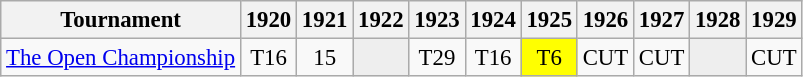<table class="wikitable" style="font-size:95%;text-align:center;">
<tr>
<th>Tournament</th>
<th>1920</th>
<th>1921</th>
<th>1922</th>
<th>1923</th>
<th>1924</th>
<th>1925</th>
<th>1926</th>
<th>1927</th>
<th>1928</th>
<th>1929</th>
</tr>
<tr>
<td align=left><a href='#'>The Open Championship</a></td>
<td>T16</td>
<td>15</td>
<td style="background:#eeeeee;"></td>
<td>T29</td>
<td>T16</td>
<td style="background:yellow;">T6</td>
<td>CUT</td>
<td>CUT</td>
<td style="background:#eeeeee;"></td>
<td>CUT</td>
</tr>
</table>
